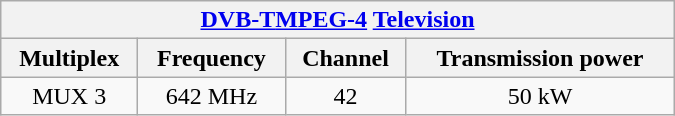<table class="wikitable" style="width: 450px;">
<tr>
<th colspan="5" align="center"><a href='#'>DVB-T</a><a href='#'>MPEG-4</a> <a href='#'>Television</a></th>
</tr>
<tr>
<th>Multiplex</th>
<th>Frequency</th>
<th>Channel</th>
<th>Transmission power</th>
</tr>
<tr align="center">
<td>MUX 3</td>
<td>642 MHz</td>
<td>42</td>
<td>50 kW</td>
</tr>
</table>
